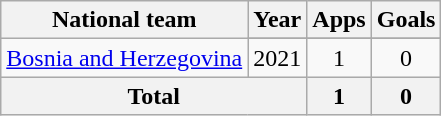<table class=wikitable style=text-align:center>
<tr>
<th>National team</th>
<th>Year</th>
<th>Apps</th>
<th>Goals</th>
</tr>
<tr>
<td rowspan=2><a href='#'>Bosnia and Herzegovina</a></td>
</tr>
<tr>
<td>2021</td>
<td>1</td>
<td>0</td>
</tr>
<tr>
<th colspan=2>Total</th>
<th>1</th>
<th>0</th>
</tr>
</table>
